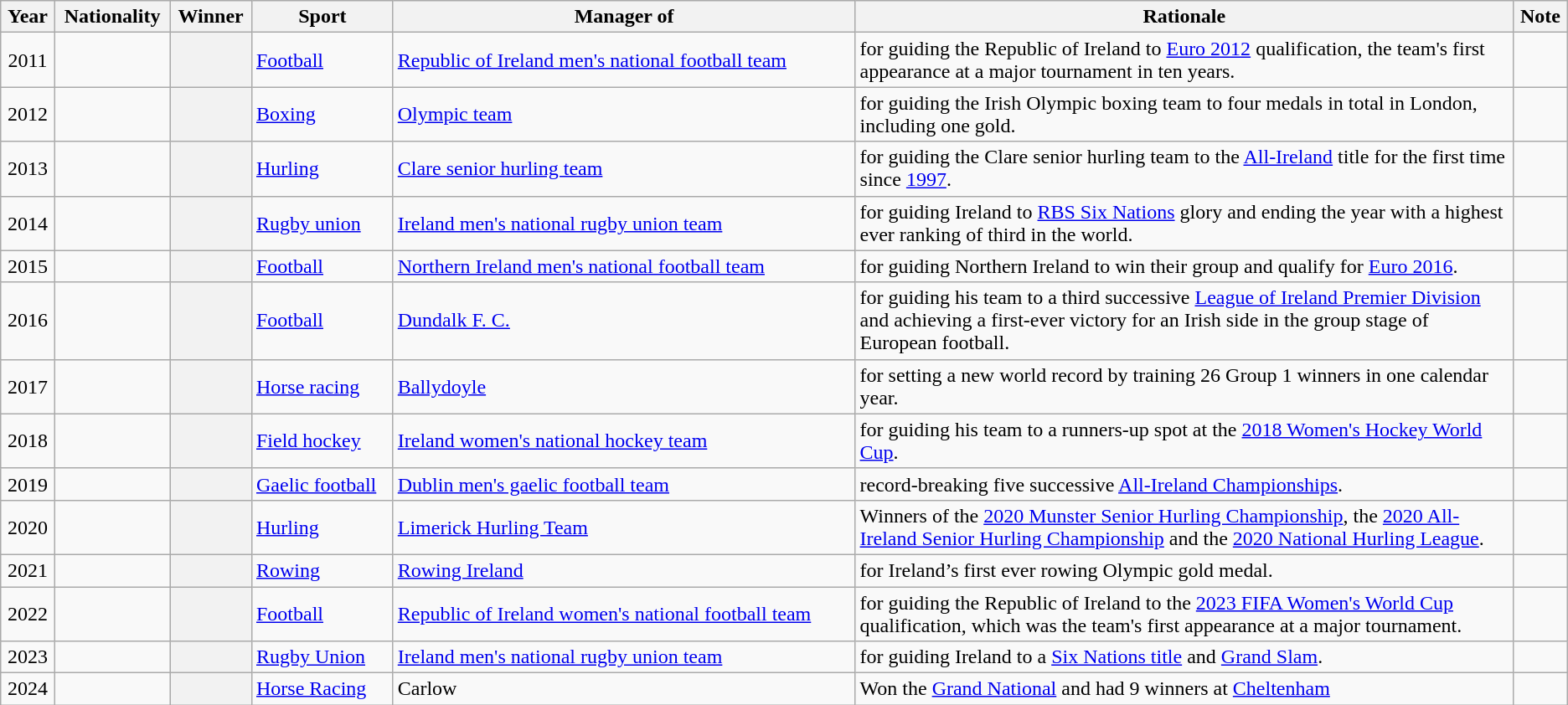<table class="sortable plainrowheaders wikitable">
<tr>
<th scope=col>Year</th>
<th scope=col>Nationality</th>
<th scope=col>Winner</th>
<th scope=col>Sport</th>
<th scope=col>Manager of</th>
<th scope=col width=42%>Rationale</th>
<th scope=col class="unsortable">Note</th>
</tr>
<tr>
<td align=center>2011</td>
<td></td>
<th scope=row></th>
<td><a href='#'>Football</a></td>
<td><a href='#'>Republic of Ireland men's national football team</a></td>
<td>for guiding the Republic of Ireland to <a href='#'>Euro 2012</a> qualification, the team's first appearance at a major tournament in ten years.</td>
<td align=center></td>
</tr>
<tr>
<td align=center>2012</td>
<td></td>
<th scope=row></th>
<td><a href='#'>Boxing</a></td>
<td><a href='#'>Olympic team</a></td>
<td>for guiding the Irish Olympic boxing team to four medals in total in London, including one gold.</td>
<td align=center></td>
</tr>
<tr>
<td align=center>2013</td>
<td></td>
<th scope=row></th>
<td><a href='#'>Hurling</a></td>
<td> <a href='#'>Clare senior hurling team</a></td>
<td>for guiding the Clare senior hurling team to the <a href='#'>All-Ireland</a> title for the first time since <a href='#'>1997</a>.</td>
<td align=center></td>
</tr>
<tr>
<td align=center>2014</td>
<td></td>
<th scope=row></th>
<td><a href='#'>Rugby union</a></td>
<td><a href='#'>Ireland men's national rugby union team</a></td>
<td>for guiding Ireland to <a href='#'>RBS Six Nations</a> glory and ending the year with a highest ever ranking of third in the world.</td>
<td align=center></td>
</tr>
<tr>
<td align=center>2015</td>
<td></td>
<th scope=row></th>
<td><a href='#'>Football</a></td>
<td><a href='#'>Northern Ireland men's national football team</a></td>
<td>for guiding Northern Ireland to win their group and qualify for <a href='#'>Euro 2016</a>.</td>
<td align=center></td>
</tr>
<tr>
<td align=center>2016</td>
<td></td>
<th scope=row></th>
<td><a href='#'>Football</a></td>
<td><a href='#'>Dundalk F. C.</a></td>
<td>for guiding his team to a third successive <a href='#'>League of Ireland Premier Division</a> and achieving a first-ever victory for an Irish side in the group stage of European football.</td>
<td align=center></td>
</tr>
<tr>
<td align=center>2017</td>
<td></td>
<th scope=row></th>
<td><a href='#'>Horse racing</a></td>
<td><a href='#'>Ballydoyle</a></td>
<td>for setting a new world record by training 26 Group 1 winners in one calendar year.</td>
<td align=center></td>
</tr>
<tr>
<td align=center>2018</td>
<td></td>
<th scope=row></th>
<td><a href='#'>Field hockey</a></td>
<td><a href='#'>Ireland women's national hockey team</a></td>
<td>for guiding his team to a runners-up spot at the <a href='#'>2018 Women's Hockey World Cup</a>.</td>
<td align=center></td>
</tr>
<tr>
<td align=center>2019</td>
<td></td>
<th scope=row></th>
<td><a href='#'>Gaelic football</a></td>
<td><a href='#'>Dublin men's gaelic football team</a></td>
<td>record-breaking five successive <a href='#'>All-Ireland Championships</a>.</td>
<td align=center></td>
</tr>
<tr>
<td align=center>2020</td>
<td></td>
<th scope=row></th>
<td><a href='#'>Hurling</a></td>
<td><a href='#'>Limerick Hurling Team</a></td>
<td>Winners of the <a href='#'>2020 Munster Senior Hurling Championship</a>, the <a href='#'>2020 All-Ireland Senior Hurling Championship</a> and the <a href='#'>2020 National Hurling League</a>.</td>
<td align=center></td>
</tr>
<tr>
<td align=center>2021</td>
<td></td>
<th scope=row></th>
<td><a href='#'>Rowing</a></td>
<td><a href='#'>Rowing Ireland</a></td>
<td>for Ireland’s first ever rowing Olympic gold medal.</td>
<td></td>
</tr>
<tr>
<td align=center>2022</td>
<td></td>
<th scope=row></th>
<td><a href='#'>Football</a></td>
<td><a href='#'>Republic of Ireland women's national football team</a></td>
<td>for guiding the Republic of Ireland to the <a href='#'>2023 FIFA Women's World Cup</a> qualification, which was the team's first appearance at a major tournament.</td>
<td align=center></td>
</tr>
<tr>
<td align=center>2023</td>
<td></td>
<th scope=row></th>
<td><a href='#'>Rugby Union</a></td>
<td><a href='#'>Ireland men's national rugby union team</a></td>
<td>for guiding Ireland to a <a href='#'>Six Nations title</a> and <a href='#'>Grand Slam</a>.</td>
<td></td>
</tr>
<tr>
<td align=center>2024</td>
<td></td>
<th scope=row></th>
<td><a href='#'>Horse Racing</a></td>
<td>Carlow</td>
<td>Won the <a href='#'>Grand National</a> and had 9 winners at <a href='#'>Cheltenham</a></td>
<td></td>
</tr>
</table>
